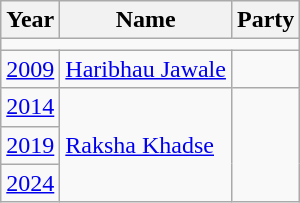<table class="wikitable">
<tr>
<th>Year</th>
<th>Name</th>
<th colspan="2">Party</th>
</tr>
<tr>
<td colspan="4"></td>
</tr>
<tr>
<td><a href='#'>2009</a></td>
<td><a href='#'>Haribhau Jawale</a></td>
<td></td>
</tr>
<tr>
<td><a href='#'>2014</a></td>
<td rowspan="3"><a href='#'>Raksha Khadse</a></td>
</tr>
<tr>
<td><a href='#'>2019</a></td>
</tr>
<tr>
<td><a href='#'>2024</a></td>
</tr>
</table>
